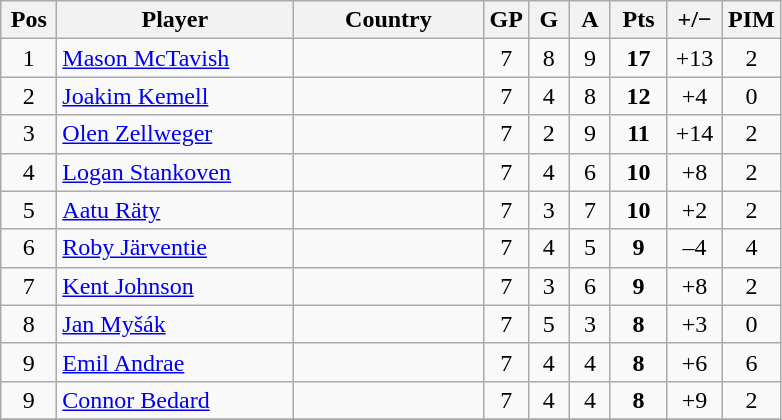<table class="wikitable sortable" style="text-align: center;">
<tr>
<th width=30>Pos</th>
<th width=150>Player</th>
<th width=120>Country</th>
<th width=20>GP</th>
<th width=20>G</th>
<th width=20>A</th>
<th width=30>Pts</th>
<th width=30>+/−</th>
<th width=30>PIM</th>
</tr>
<tr>
<td>1</td>
<td align=left><a href='#'>Mason McTavish</a></td>
<td align=left></td>
<td>7</td>
<td>8</td>
<td>9</td>
<td><strong>17</strong></td>
<td>+13</td>
<td>2</td>
</tr>
<tr>
<td>2</td>
<td align=left><a href='#'>Joakim Kemell</a></td>
<td align=left></td>
<td>7</td>
<td>4</td>
<td>8</td>
<td><strong>12</strong></td>
<td>+4</td>
<td>0</td>
</tr>
<tr>
<td>3</td>
<td align=left><a href='#'>Olen Zellweger</a></td>
<td align="left"></td>
<td>7</td>
<td>2</td>
<td>9</td>
<td><strong>11</strong></td>
<td>+14</td>
<td>2</td>
</tr>
<tr>
<td>4</td>
<td align=left><a href='#'>Logan Stankoven</a></td>
<td align=left></td>
<td>7</td>
<td>4</td>
<td>6</td>
<td><strong>10</strong></td>
<td>+8</td>
<td>2</td>
</tr>
<tr>
<td>5</td>
<td align=left><a href='#'>Aatu Räty</a></td>
<td align=left></td>
<td>7</td>
<td>3</td>
<td>7</td>
<td><strong>10</strong></td>
<td>+2</td>
<td>2</td>
</tr>
<tr>
<td>6</td>
<td align=left><a href='#'>Roby Järventie</a></td>
<td align=left></td>
<td>7</td>
<td>4</td>
<td>5</td>
<td><strong>9</strong></td>
<td>–4</td>
<td>4</td>
</tr>
<tr>
<td>7</td>
<td align=left><a href='#'>Kent Johnson</a></td>
<td align=left></td>
<td>7</td>
<td>3</td>
<td>6</td>
<td><strong>9</strong></td>
<td>+8</td>
<td>2</td>
</tr>
<tr>
<td>8</td>
<td align=left><a href='#'>Jan Myšák</a></td>
<td align="left"></td>
<td>7</td>
<td>5</td>
<td>3</td>
<td><strong>8</strong></td>
<td>+3</td>
<td>0</td>
</tr>
<tr>
<td>9</td>
<td align=left><a href='#'>Emil Andrae</a></td>
<td align=left></td>
<td>7</td>
<td>4</td>
<td>4</td>
<td><strong>8</strong></td>
<td>+6</td>
<td>6</td>
</tr>
<tr>
<td>9</td>
<td align=left><a href='#'>Connor Bedard</a></td>
<td align=left></td>
<td>7</td>
<td>4</td>
<td>4</td>
<td><strong>8</strong></td>
<td>+9</td>
<td>2</td>
</tr>
<tr>
</tr>
</table>
